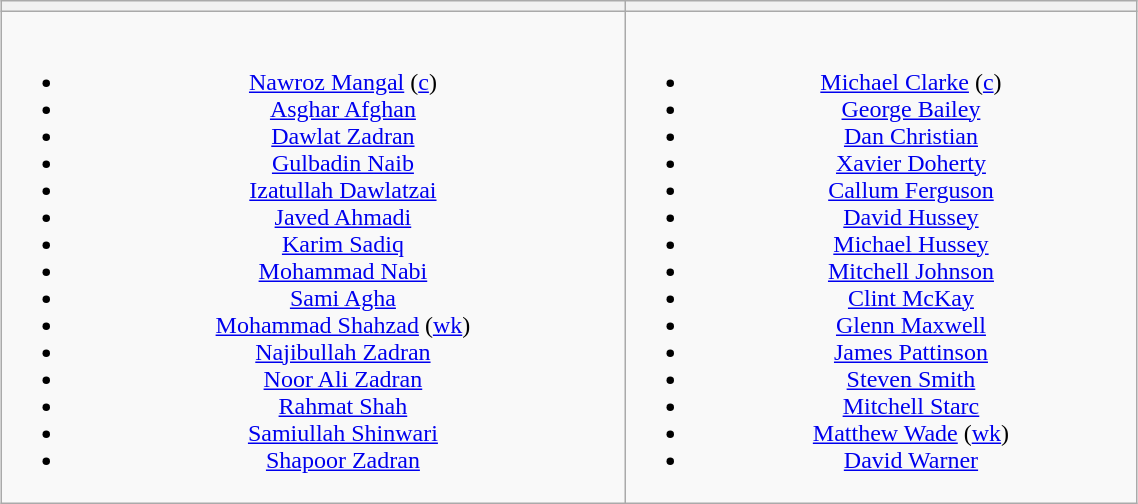<table class="wikitable" style="text-align:center; width:60%; margin:auto">
<tr>
<th></th>
<th></th>
</tr>
<tr style="vertical-align:top">
<td><br><ul><li><a href='#'>Nawroz Mangal</a> (<a href='#'>c</a>)</li><li><a href='#'>Asghar Afghan</a></li><li><a href='#'>Dawlat Zadran</a></li><li><a href='#'>Gulbadin Naib</a></li><li><a href='#'>Izatullah Dawlatzai</a></li><li><a href='#'>Javed Ahmadi</a></li><li><a href='#'>Karim Sadiq</a></li><li><a href='#'>Mohammad Nabi</a></li><li><a href='#'>Sami Agha</a></li><li><a href='#'>Mohammad Shahzad</a> (<a href='#'>wk</a>)</li><li><a href='#'>Najibullah Zadran</a></li><li><a href='#'>Noor Ali Zadran</a></li><li><a href='#'>Rahmat Shah</a></li><li><a href='#'>Samiullah Shinwari</a></li><li><a href='#'>Shapoor Zadran</a></li></ul></td>
<td><br><ul><li><a href='#'>Michael Clarke</a> (<a href='#'>c</a>)</li><li><a href='#'>George Bailey</a></li><li><a href='#'>Dan Christian</a></li><li><a href='#'>Xavier Doherty</a></li><li><a href='#'>Callum Ferguson</a></li><li><a href='#'>David Hussey</a></li><li><a href='#'>Michael Hussey</a></li><li><a href='#'>Mitchell Johnson</a></li><li><a href='#'>Clint McKay</a></li><li><a href='#'>Glenn Maxwell</a></li><li><a href='#'>James Pattinson</a></li><li><a href='#'>Steven Smith</a></li><li><a href='#'>Mitchell Starc</a></li><li><a href='#'>Matthew Wade</a> (<a href='#'>wk</a>)</li><li><a href='#'>David Warner</a></li></ul></td>
</tr>
</table>
